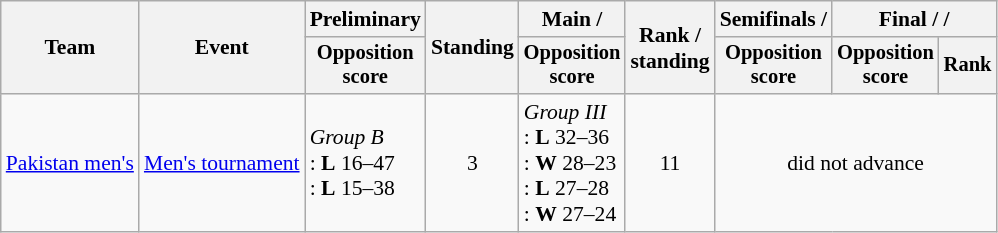<table class=wikitable style=font-size:90%;text-align:center>
<tr>
<th rowspan=2>Team</th>
<th rowspan=2>Event</th>
<th>Preliminary</th>
<th rowspan=2>Standing</th>
<th>Main / </th>
<th rowspan=2>Rank /<br> standing</th>
<th>Semifinals / </th>
<th colspan=2>Final /  / </th>
</tr>
<tr style="font-size:95%">
<th>Opposition<br> score</th>
<th>Opposition<br> score</th>
<th>Opposition<br> score</th>
<th>Opposition<br> score</th>
<th>Rank</th>
</tr>
<tr>
<td align=left><a href='#'>Pakistan men's</a></td>
<td align=left><a href='#'>Men's tournament</a></td>
<td align=left><em>Group B</em><br>: <strong>L</strong> 16–47<br>:  <strong>L</strong> 15–38</td>
<td>3</td>
<td align=left><em>Group III</em><br>: <strong>L</strong> 32–36<br>:  <strong>W</strong> 28–23<br>: <strong>L</strong> 27–28<br>: <strong>W</strong> 27–24</td>
<td>11</td>
<td colspan=3>did not advance</td>
</tr>
</table>
